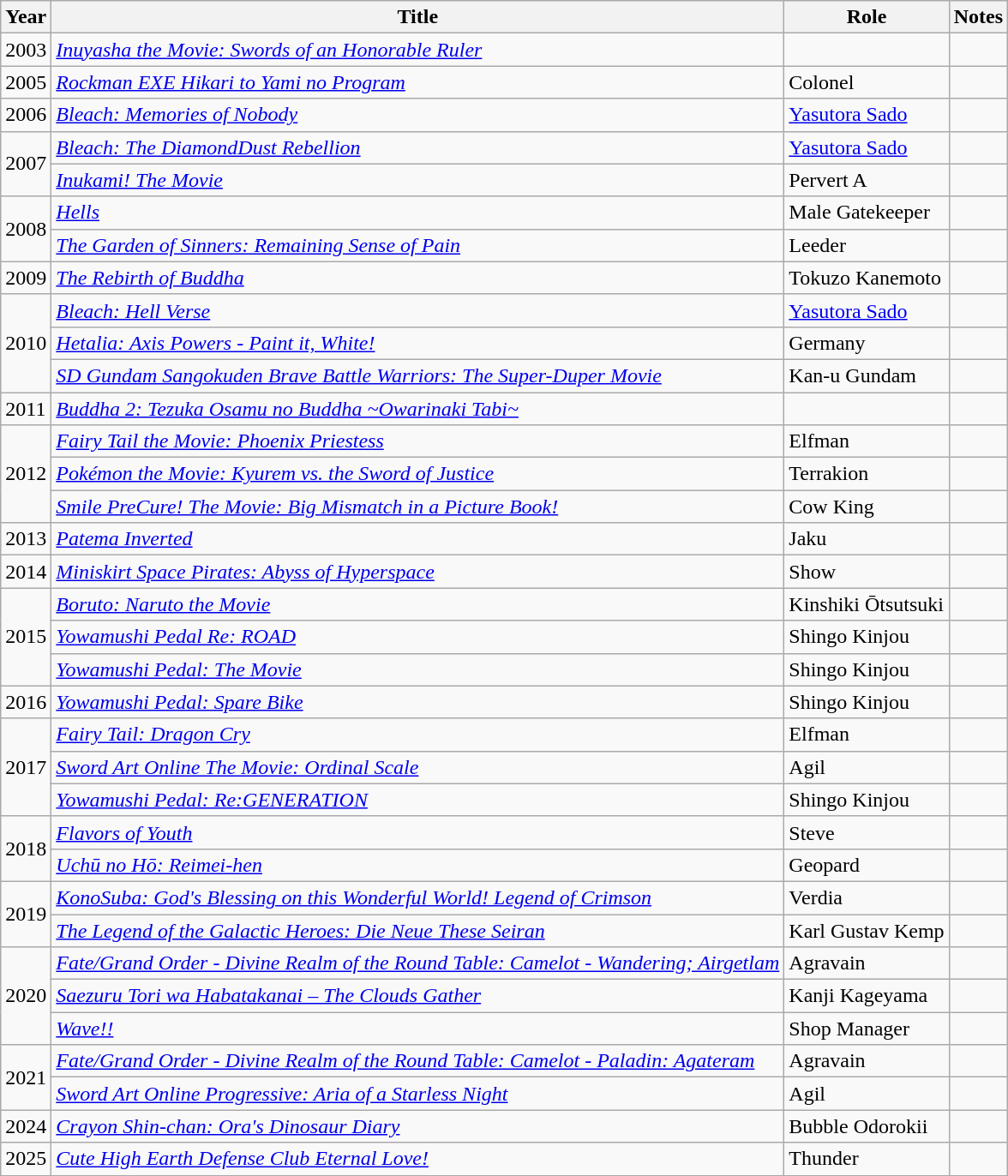<table class="wikitable">
<tr>
<th>Year</th>
<th>Title</th>
<th>Role</th>
<th>Notes</th>
</tr>
<tr>
<td>2003</td>
<td><em><a href='#'>Inuyasha the Movie: Swords of an Honorable Ruler</a></em></td>
<td></td>
<td></td>
</tr>
<tr>
<td>2005</td>
<td><em><a href='#'>Rockman EXE Hikari to Yami no Program</a></em></td>
<td>Colonel</td>
<td></td>
</tr>
<tr>
<td>2006</td>
<td><em><a href='#'>Bleach: Memories of Nobody</a></em></td>
<td><a href='#'>Yasutora Sado</a></td>
<td></td>
</tr>
<tr>
<td rowspan="2">2007</td>
<td><em><a href='#'>Bleach: The DiamondDust Rebellion</a></em></td>
<td><a href='#'>Yasutora Sado</a></td>
<td></td>
</tr>
<tr>
<td><em><a href='#'>Inukami! The Movie</a></em></td>
<td>Pervert A</td>
<td></td>
</tr>
<tr>
<td rowspan="2">2008</td>
<td><em><a href='#'>Hells</a></em></td>
<td>Male Gatekeeper</td>
<td></td>
</tr>
<tr>
<td><em><a href='#'>The Garden of Sinners: Remaining Sense of Pain</a></em></td>
<td>Leeder</td>
<td></td>
</tr>
<tr>
<td>2009</td>
<td><em><a href='#'>The Rebirth of Buddha</a></em></td>
<td>Tokuzo Kanemoto</td>
<td></td>
</tr>
<tr>
<td rowspan="3">2010</td>
<td><em><a href='#'>Bleach: Hell Verse</a></em></td>
<td><a href='#'>Yasutora Sado</a></td>
<td></td>
</tr>
<tr>
<td><em><a href='#'>Hetalia: Axis Powers - Paint it, White!</a></em></td>
<td>Germany</td>
<td></td>
</tr>
<tr>
<td><em><a href='#'>SD Gundam Sangokuden Brave Battle Warriors: The Super-Duper Movie</a></em></td>
<td>Kan-u Gundam</td>
<td></td>
</tr>
<tr>
<td>2011</td>
<td><em><a href='#'>Buddha 2: Tezuka Osamu no Buddha ~Owarinaki Tabi~</a></em></td>
<td></td>
<td></td>
</tr>
<tr>
<td rowspan="3">2012</td>
<td><em><a href='#'>Fairy Tail the Movie: Phoenix Priestess</a></em></td>
<td>Elfman</td>
<td></td>
</tr>
<tr>
<td><em><a href='#'>Pokémon the Movie: Kyurem vs. the Sword of Justice</a></em></td>
<td>Terrakion</td>
<td></td>
</tr>
<tr>
<td><em><a href='#'>Smile PreCure! The Movie: Big Mismatch in a Picture Book!</a></em></td>
<td>Cow King</td>
<td></td>
</tr>
<tr>
<td>2013</td>
<td><em><a href='#'>Patema Inverted</a></em></td>
<td>Jaku</td>
<td></td>
</tr>
<tr>
<td>2014</td>
<td><em><a href='#'>Miniskirt Space Pirates: Abyss of Hyperspace</a></em></td>
<td>Show</td>
<td></td>
</tr>
<tr>
<td rowspan="3">2015</td>
<td><em><a href='#'>Boruto: Naruto the Movie</a></em></td>
<td>Kinshiki Ōtsutsuki</td>
<td></td>
</tr>
<tr>
<td><em><a href='#'>Yowamushi Pedal Re: ROAD</a></em></td>
<td>Shingo Kinjou</td>
<td></td>
</tr>
<tr>
<td><em><a href='#'>Yowamushi Pedal: The Movie</a></em></td>
<td>Shingo Kinjou</td>
<td></td>
</tr>
<tr>
<td>2016</td>
<td><em><a href='#'>Yowamushi Pedal: Spare Bike</a></em></td>
<td>Shingo Kinjou</td>
<td></td>
</tr>
<tr>
<td rowspan="3">2017</td>
<td><em><a href='#'>Fairy Tail: Dragon Cry</a></em></td>
<td>Elfman</td>
<td></td>
</tr>
<tr>
<td><em><a href='#'>Sword Art Online The Movie: Ordinal Scale</a></em></td>
<td>Agil</td>
<td></td>
</tr>
<tr>
<td><em><a href='#'>Yowamushi Pedal: Re:GENERATION</a></em></td>
<td>Shingo Kinjou</td>
<td></td>
</tr>
<tr>
<td rowspan="2">2018</td>
<td><em><a href='#'>Flavors of Youth</a></em></td>
<td>Steve</td>
<td></td>
</tr>
<tr>
<td><em><a href='#'>Uchū no Hō: Reimei-hen</a></em></td>
<td>Geopard</td>
<td></td>
</tr>
<tr>
<td rowspan="2">2019</td>
<td><em><a href='#'>KonoSuba: God's Blessing on this Wonderful World! Legend of Crimson</a></em></td>
<td>Verdia</td>
<td></td>
</tr>
<tr>
<td><em><a href='#'>The Legend of the Galactic Heroes: Die Neue These Seiran</a></em></td>
<td>Karl Gustav Kemp</td>
<td></td>
</tr>
<tr>
<td rowspan="3">2020</td>
<td><em><a href='#'>Fate/Grand Order - Divine Realm of the Round Table: Camelot - Wandering; Airgetlam</a></em></td>
<td>Agravain</td>
<td></td>
</tr>
<tr>
<td><em><a href='#'>Saezuru Tori wa Habatakanai – The Clouds Gather</a></em></td>
<td>Kanji Kageyama</td>
<td></td>
</tr>
<tr>
<td><em><a href='#'>Wave!!</a></em></td>
<td>Shop Manager</td>
<td></td>
</tr>
<tr>
<td rowspan="2">2021</td>
<td><em><a href='#'>Fate/Grand Order - Divine Realm of the Round Table: Camelot - Paladin: Agateram</a></em></td>
<td>Agravain</td>
<td></td>
</tr>
<tr>
<td><em><a href='#'>Sword Art Online Progressive: Aria of a Starless Night</a></em></td>
<td>Agil</td>
</tr>
<tr>
<td>2024</td>
<td><em><a href='#'>Crayon Shin-chan: Ora's Dinosaur Diary</a></em></td>
<td>Bubble Odorokii</td>
<td></td>
</tr>
<tr>
<td>2025</td>
<td><em><a href='#'>Cute High Earth Defense Club Eternal Love!</a></em></td>
<td>Thunder</td>
<td></td>
</tr>
</table>
